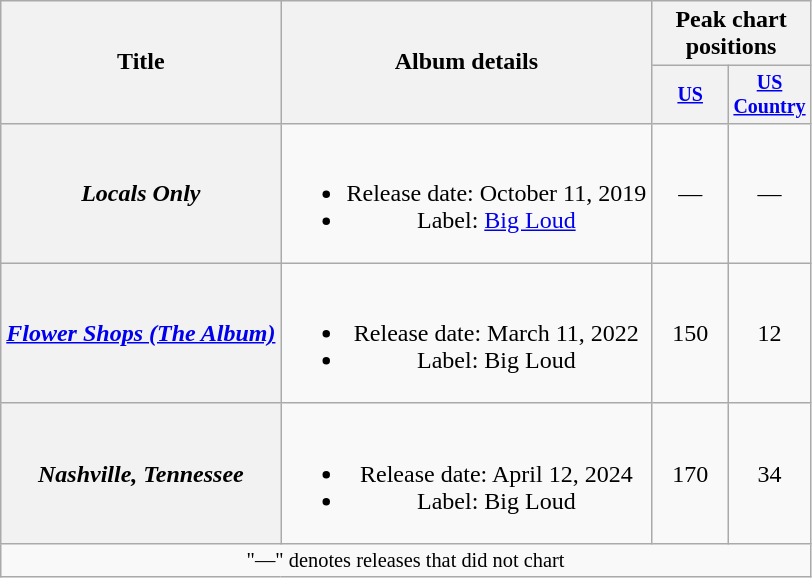<table class="wikitable plainrowheaders" style="text-align:center;">
<tr>
<th rowspan="2">Title</th>
<th rowspan="2">Album details</th>
<th colspan="2">Peak chart positions</th>
</tr>
<tr style="font-size:smaller;">
<th width="45"><a href='#'>US</a><br></th>
<th width="45"><a href='#'>US<br>Country</a><br></th>
</tr>
<tr>
<th scope="row"><em>Locals Only</em></th>
<td><br><ul><li>Release date: October 11, 2019</li><li>Label: <a href='#'>Big Loud</a></li></ul></td>
<td>—</td>
<td>—</td>
</tr>
<tr>
<th scope="row"><em><a href='#'>Flower Shops (The Album)</a></em></th>
<td><br><ul><li>Release date: March 11, 2022</li><li>Label: Big Loud</li></ul></td>
<td>150</td>
<td>12</td>
</tr>
<tr>
<th scope="row"><em>Nashville, Tennessee</em></th>
<td><br><ul><li>Release date: April 12, 2024</li><li>Label: Big Loud</li></ul></td>
<td>170</td>
<td>34</td>
</tr>
<tr>
<td colspan="4" style="font-size:85%">"—" denotes releases that did not chart</td>
</tr>
</table>
